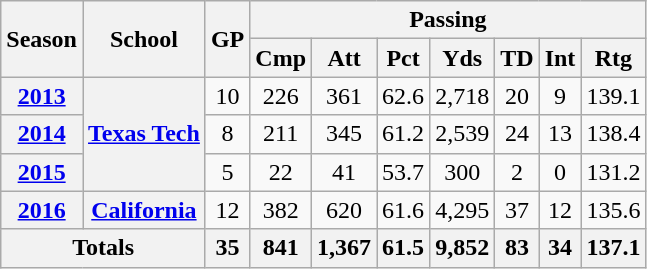<table class="wikitable" style="text-align:center;">
<tr>
<th rowspan="2">Season</th>
<th rowspan="2">School</th>
<th rowspan="2">GP</th>
<th colspan="7">Passing</th>
</tr>
<tr>
<th>Cmp</th>
<th>Att</th>
<th>Pct</th>
<th>Yds</th>
<th>TD</th>
<th>Int</th>
<th>Rtg</th>
</tr>
<tr>
<th><a href='#'>2013</a></th>
<th rowspan="3"><a href='#'>Texas Tech</a></th>
<td>10</td>
<td>226</td>
<td>361</td>
<td>62.6</td>
<td>2,718</td>
<td>20</td>
<td>9</td>
<td>139.1</td>
</tr>
<tr>
<th><a href='#'>2014</a></th>
<td>8</td>
<td>211</td>
<td>345</td>
<td>61.2</td>
<td>2,539</td>
<td>24</td>
<td>13</td>
<td>138.4</td>
</tr>
<tr>
<th><a href='#'>2015</a></th>
<td>5</td>
<td>22</td>
<td>41</td>
<td>53.7</td>
<td>300</td>
<td>2</td>
<td>0</td>
<td>131.2</td>
</tr>
<tr>
<th><a href='#'>2016</a></th>
<th><a href='#'>California</a></th>
<td>12</td>
<td>382</td>
<td>620</td>
<td>61.6</td>
<td>4,295</td>
<td>37</td>
<td>12</td>
<td>135.6</td>
</tr>
<tr>
<th colspan="2">Totals</th>
<th>35</th>
<th>841</th>
<th>1,367</th>
<th>61.5</th>
<th>9,852</th>
<th>83</th>
<th>34</th>
<th>137.1</th>
</tr>
</table>
